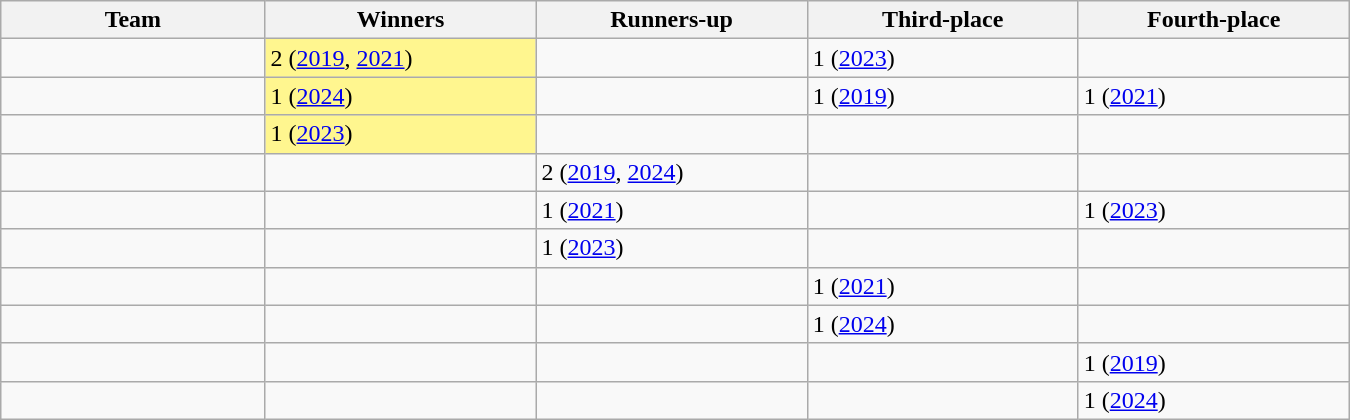<table class="wikitable sortable" style="width: 900px;">
<tr>
<th style="width: 19.5%;">Team</th>
<th style="width: 20%;">Winners</th>
<th style="width: 20%;">Runners-up</th>
<th style="width: 20%;">Third-place</th>
<th style="width: 20%;">Fourth-place</th>
</tr>
<tr>
<td></td>
<td style=background:#FFF68F>2 (<a href='#'>2019</a>, <a href='#'>2021</a>)</td>
<td></td>
<td>1 (<a href='#'>2023</a>)</td>
<td></td>
</tr>
<tr>
<td></td>
<td style=background:#FFF68F>1 (<a href='#'>2024</a>)</td>
<td></td>
<td>1 (<a href='#'>2019</a>)</td>
<td>1 (<a href='#'>2021</a>)</td>
</tr>
<tr>
<td></td>
<td style=background:#FFF68F>1 (<a href='#'>2023</a>)</td>
<td></td>
<td></td>
<td></td>
</tr>
<tr>
<td></td>
<td></td>
<td>2 (<a href='#'>2019</a>, <a href='#'>2024</a>)</td>
<td></td>
<td></td>
</tr>
<tr>
<td></td>
<td></td>
<td>1 (<a href='#'>2021</a>)</td>
<td></td>
<td>1 (<a href='#'>2023</a>)</td>
</tr>
<tr>
<td></td>
<td></td>
<td>1 (<a href='#'>2023</a>)</td>
<td></td>
<td></td>
</tr>
<tr>
<td></td>
<td></td>
<td></td>
<td>1 (<a href='#'>2021</a>)</td>
<td></td>
</tr>
<tr>
<td></td>
<td></td>
<td></td>
<td>1 (<a href='#'>2024</a>)</td>
<td></td>
</tr>
<tr>
<td></td>
<td></td>
<td></td>
<td></td>
<td>1 (<a href='#'>2019</a>)</td>
</tr>
<tr>
<td></td>
<td></td>
<td></td>
<td></td>
<td>1 (<a href='#'>2024</a>)</td>
</tr>
</table>
